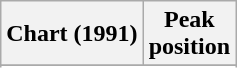<table class="wikitable sortable plainrowheaders">
<tr>
<th scope="col">Chart (1991)</th>
<th scope="col">Peak<br>position</th>
</tr>
<tr>
</tr>
<tr>
</tr>
<tr>
</tr>
<tr>
</tr>
<tr>
</tr>
<tr>
</tr>
</table>
